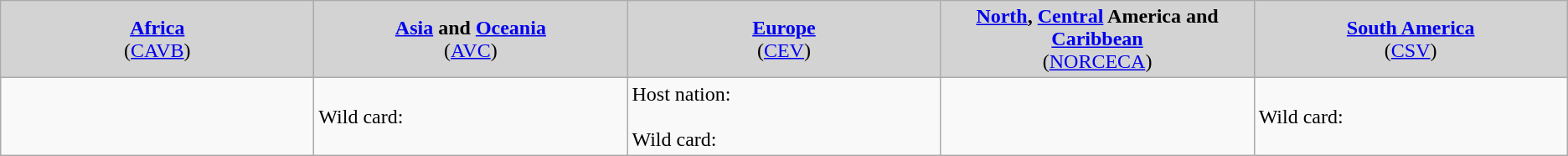<table class="wikitable">
<tr style="background:Lightgrey;">
<td style="width:20%; text-align:center;"><strong><a href='#'>Africa</a></strong><br> (<a href='#'>CAVB</a>)</td>
<td style="width:20%; text-align:center;"><strong><a href='#'>Asia</a> and <a href='#'>Oceania</a></strong><br> (<a href='#'>AVC</a>)</td>
<td style="width:20%; text-align:center;"><strong><a href='#'>Europe</a></strong><br> (<a href='#'>CEV</a>)</td>
<td style="width:20%; text-align:center;"><strong><a href='#'>North</a>, <a href='#'>Central</a> America and <a href='#'>Caribbean</a></strong><br> (<a href='#'>NORCECA</a>)</td>
<td style="width:20%; text-align:center;"><strong><a href='#'>South America</a><br> </strong>(<a href='#'>CSV</a>)</td>
</tr>
<tr>
<td></td>
<td>Wild card:<br> </td>
<td>Host nation:<br> <br> Wild card:<br> </td>
<td></td>
<td>Wild card:<br> </td>
</tr>
</table>
